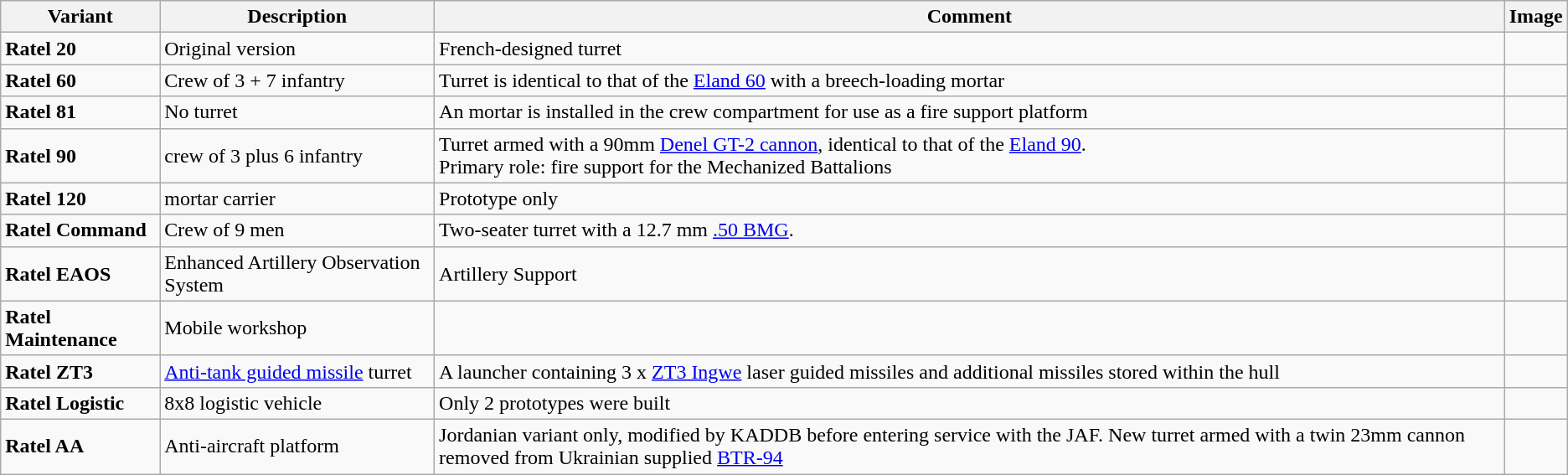<table class="wikitable sortable">
<tr>
<th>Variant</th>
<th>Description</th>
<th>Comment</th>
<th>Image</th>
</tr>
<tr>
<td><strong>Ratel 20</strong></td>
<td>Original version</td>
<td>French-designed turret</td>
<td></td>
</tr>
<tr>
<td><strong>Ratel 60</strong></td>
<td>Crew of 3 + 7 infantry</td>
<td>Turret is identical to that of the <a href='#'>Eland 60</a> with a  breech-loading mortar</td>
<td></td>
</tr>
<tr>
<td><strong>Ratel 81</strong></td>
<td>No turret</td>
<td>An  mortar is installed in the crew compartment for use as a fire support platform</td>
<td></td>
</tr>
<tr>
<td><strong>Ratel 90</strong></td>
<td>crew of 3 plus 6 infantry</td>
<td>Turret armed with a 90mm <a href='#'>Denel GT-2 cannon</a>, identical to that of the <a href='#'>Eland 90</a>.<br>Primary role: fire support for the Mechanized Battalions</td>
<td></td>
</tr>
<tr>
<td><strong>Ratel 120</strong></td>
<td> mortar carrier</td>
<td>Prototype only</td>
<td></td>
</tr>
<tr>
<td><strong>Ratel Command</strong></td>
<td>Crew of 9 men</td>
<td>Two-seater turret with a 12.7 mm <a href='#'>.50 BMG</a>.</td>
<td></td>
</tr>
<tr>
<td><strong>Ratel EAOS</strong></td>
<td>Enhanced Artillery Observation System</td>
<td>Artillery Support</td>
<td></td>
</tr>
<tr>
<td><strong>Ratel Maintenance</strong></td>
<td>Mobile workshop</td>
<td></td>
</tr>
<tr>
<td><strong>Ratel ZT3</strong></td>
<td><a href='#'>Anti-tank guided missile</a> turret</td>
<td>A launcher containing 3 x <a href='#'>ZT3 Ingwe</a> laser guided missiles and additional missiles stored within the hull</td>
<td></td>
</tr>
<tr>
<td><strong>Ratel Logistic</strong></td>
<td>8x8 logistic vehicle</td>
<td>Only 2 prototypes were built</td>
<td></td>
</tr>
<tr>
<td><strong>Ratel AA</strong></td>
<td>Anti-aircraft platform</td>
<td>Jordanian variant only, modified by KADDB before entering service with the JAF. New turret armed with a twin 23mm cannon removed from Ukrainian supplied <a href='#'>BTR-94</a></td>
<td></td>
</tr>
</table>
